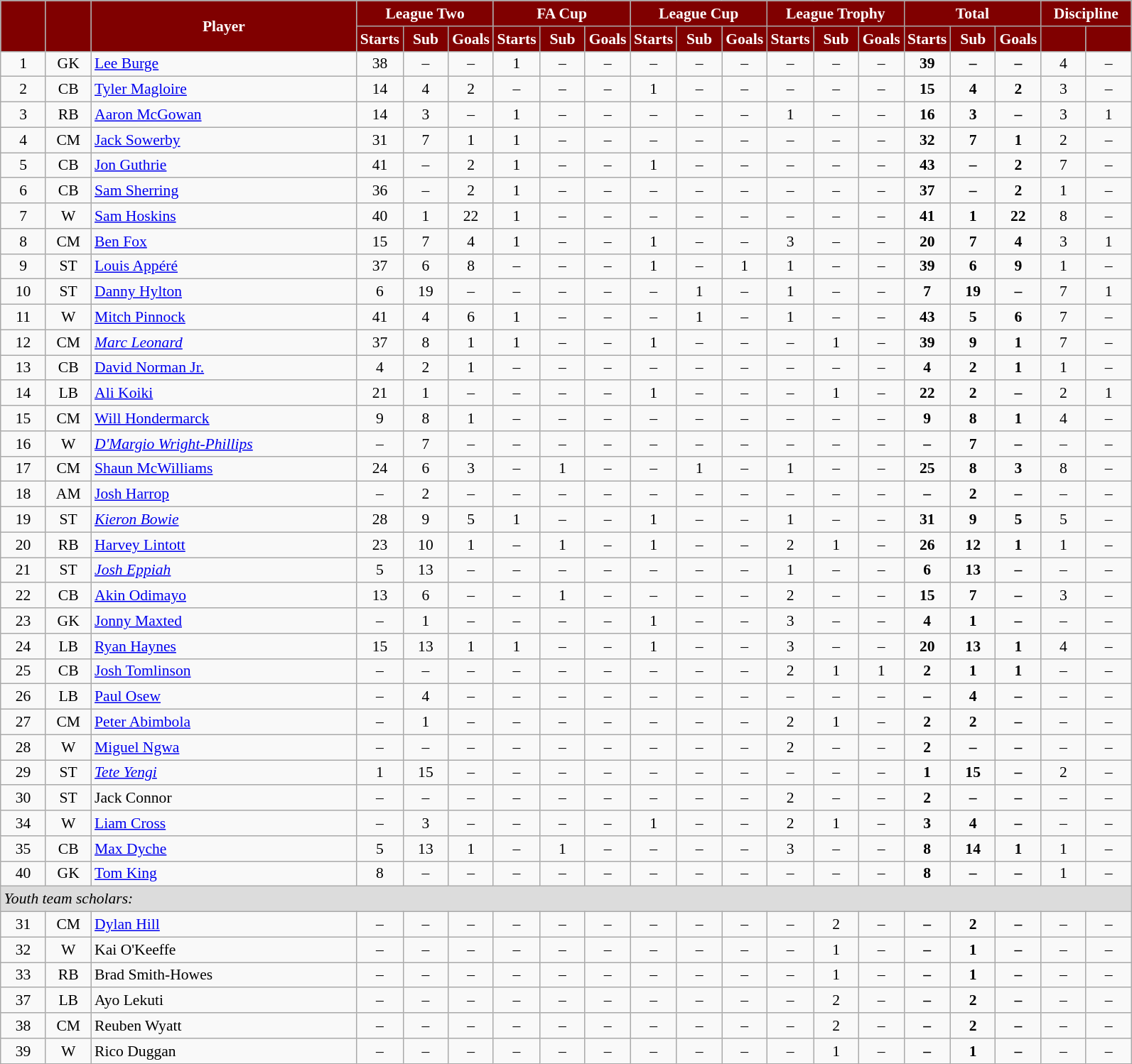<table class="wikitable"  style="text-align:center; font-size:90%; width:84%;">
<tr>
<th rowspan="2" style="background:maroon; color:white;  width: 4%"></th>
<th rowspan="2" style="background:maroon; color:white;  width: 4%"></th>
<th rowspan="2" style="background:maroon; color:white; ">Player</th>
<th colspan="3" style="background:maroon; color:white; ">League Two</th>
<th colspan="3" style="background:maroon; color:white; ">FA Cup</th>
<th colspan="3" style="background:maroon; color:white; ">League Cup</th>
<th colspan="3" style="background:maroon; color:white; ">League Trophy</th>
<th colspan="3" style="background:maroon; color:white; ">Total</th>
<th colspan="2" style="background:maroon; color:white; ">Discipline</th>
</tr>
<tr>
<th style="background:maroon; color:white;  width: 4%;">Starts</th>
<th style="background:maroon; color:white;  width: 4%;">Sub</th>
<th style="background:maroon; color:white;  width: 4%;">Goals</th>
<th style="background:maroon; color:white;  width: 4%;">Starts</th>
<th style="background:maroon; color:white;  width: 4%;">Sub</th>
<th style="background:maroon; color:white;  width: 4%;">Goals</th>
<th style="background:maroon; color:white;  width: 4%;">Starts</th>
<th style="background:maroon; color:white;  width: 4%;">Sub</th>
<th style="background:maroon; color:white;  width: 4%;">Goals</th>
<th style="background:maroon; color:white;  width: 4%;">Starts</th>
<th style="background:maroon; color:white;  width: 4%;">Sub</th>
<th style="background:maroon; color:white;  width: 4%;">Goals</th>
<th style="background:maroon; color:white;  width: 4%;">Starts</th>
<th style="background:maroon; color:white;  width: 4%;">Sub</th>
<th style="background:maroon; color:white;  width: 4%;">Goals</th>
<th style="background:maroon; color:white;  width: 4%;"></th>
<th style="background:maroon; color:white;  width: 4%;"></th>
</tr>
<tr>
<td>1</td>
<td>GK</td>
<td style="text-align:left;"><a href='#'>Lee Burge</a></td>
<td>38</td>
<td>–</td>
<td>–</td>
<td>1</td>
<td>–</td>
<td>–</td>
<td>–</td>
<td>–</td>
<td>–</td>
<td>–</td>
<td>–</td>
<td>–</td>
<td><strong>39</strong></td>
<td><strong>–</strong></td>
<td><strong>–</strong></td>
<td>4</td>
<td>–</td>
</tr>
<tr>
<td>2</td>
<td>CB</td>
<td style="text-align:left;"><a href='#'>Tyler Magloire</a></td>
<td>14</td>
<td>4</td>
<td>2</td>
<td>–</td>
<td>–</td>
<td>–</td>
<td>1</td>
<td>–</td>
<td>–</td>
<td>–</td>
<td>–</td>
<td>–</td>
<td><strong>15</strong></td>
<td><strong>4</strong></td>
<td><strong>2</strong></td>
<td>3</td>
<td>–</td>
</tr>
<tr>
<td>3</td>
<td>RB</td>
<td style="text-align:left;"><a href='#'>Aaron McGowan</a></td>
<td>14</td>
<td>3</td>
<td>–</td>
<td>1</td>
<td>–</td>
<td>–</td>
<td>–</td>
<td>–</td>
<td>–</td>
<td>1</td>
<td>–</td>
<td>–</td>
<td><strong>16</strong></td>
<td><strong>3</strong></td>
<td><strong>–</strong></td>
<td>3</td>
<td>1</td>
</tr>
<tr>
<td>4</td>
<td>CM</td>
<td style="text-align:left;"><a href='#'>Jack Sowerby</a></td>
<td>31</td>
<td>7</td>
<td>1</td>
<td>1</td>
<td>–</td>
<td>–</td>
<td>–</td>
<td>–</td>
<td>–</td>
<td>–</td>
<td>–</td>
<td>–</td>
<td><strong>32</strong></td>
<td><strong>7</strong></td>
<td><strong>1</strong></td>
<td>2</td>
<td>–</td>
</tr>
<tr>
<td>5</td>
<td>CB</td>
<td style="text-align:left;"><a href='#'>Jon Guthrie</a></td>
<td>41</td>
<td>–</td>
<td>2</td>
<td>1</td>
<td>–</td>
<td>–</td>
<td>1</td>
<td>–</td>
<td>–</td>
<td>–</td>
<td>–</td>
<td>–</td>
<td><strong>43</strong></td>
<td><strong>–</strong></td>
<td><strong>2</strong></td>
<td>7</td>
<td>–</td>
</tr>
<tr>
<td>6</td>
<td>CB</td>
<td style="text-align:left;"><a href='#'>Sam Sherring</a></td>
<td>36</td>
<td>–</td>
<td>2</td>
<td>1</td>
<td>–</td>
<td>–</td>
<td>–</td>
<td>–</td>
<td>–</td>
<td>–</td>
<td>–</td>
<td>–</td>
<td><strong>37</strong></td>
<td><strong>–</strong></td>
<td><strong>2</strong></td>
<td>1</td>
<td>–</td>
</tr>
<tr>
<td>7</td>
<td>W</td>
<td style="text-align:left;"><a href='#'>Sam Hoskins</a></td>
<td>40</td>
<td>1</td>
<td>22</td>
<td>1</td>
<td>–</td>
<td>–</td>
<td>–</td>
<td>–</td>
<td>–</td>
<td>–</td>
<td>–</td>
<td>–</td>
<td><strong>41</strong></td>
<td><strong>1</strong></td>
<td><strong>22</strong></td>
<td>8</td>
<td>–</td>
</tr>
<tr>
<td>8</td>
<td>CM</td>
<td style="text-align:left;"><a href='#'>Ben Fox</a></td>
<td>15</td>
<td>7</td>
<td>4</td>
<td>1</td>
<td>–</td>
<td>–</td>
<td>1</td>
<td>–</td>
<td>–</td>
<td>3</td>
<td>–</td>
<td>–</td>
<td><strong>20</strong></td>
<td><strong>7</strong></td>
<td><strong>4</strong></td>
<td>3</td>
<td>1</td>
</tr>
<tr>
<td>9</td>
<td>ST</td>
<td style="text-align:left;"><a href='#'>Louis Appéré</a></td>
<td>37</td>
<td>6</td>
<td>8</td>
<td>–</td>
<td>–</td>
<td>–</td>
<td>1</td>
<td>–</td>
<td>1</td>
<td>1</td>
<td>–</td>
<td>–</td>
<td><strong>39</strong></td>
<td><strong>6</strong></td>
<td><strong>9</strong></td>
<td>1</td>
<td>–</td>
</tr>
<tr>
<td>10</td>
<td>ST</td>
<td style="text-align:left;"><a href='#'>Danny Hylton</a></td>
<td>6</td>
<td>19</td>
<td>–</td>
<td>–</td>
<td>–</td>
<td>–</td>
<td>–</td>
<td>1</td>
<td>–</td>
<td>1</td>
<td>–</td>
<td>–</td>
<td><strong>7</strong></td>
<td><strong>19</strong></td>
<td><strong>–</strong></td>
<td>7</td>
<td>1</td>
</tr>
<tr>
<td>11</td>
<td>W</td>
<td style="text-align:left;"><a href='#'>Mitch Pinnock</a></td>
<td>41</td>
<td>4</td>
<td>6</td>
<td>1</td>
<td>–</td>
<td>–</td>
<td>–</td>
<td>1</td>
<td>–</td>
<td>1</td>
<td>–</td>
<td>–</td>
<td><strong>43</strong></td>
<td><strong>5</strong></td>
<td><strong>6</strong></td>
<td>7</td>
<td>–</td>
</tr>
<tr>
<td>12</td>
<td>CM</td>
<td style="text-align:left;"><em><a href='#'>Marc Leonard</a></em></td>
<td>37</td>
<td>8</td>
<td>1</td>
<td>1</td>
<td>–</td>
<td>–</td>
<td>1</td>
<td>–</td>
<td>–</td>
<td>–</td>
<td>1</td>
<td>–</td>
<td><strong>39</strong></td>
<td><strong>9</strong></td>
<td><strong>1</strong></td>
<td>7</td>
<td>–</td>
</tr>
<tr>
<td>13</td>
<td>CB</td>
<td style="text-align:left;"><a href='#'>David Norman Jr.</a></td>
<td>4</td>
<td>2</td>
<td>1</td>
<td>–</td>
<td>–</td>
<td>–</td>
<td>–</td>
<td>–</td>
<td>–</td>
<td>–</td>
<td>–</td>
<td>–</td>
<td><strong>4</strong></td>
<td><strong>2</strong></td>
<td><strong>1</strong></td>
<td>1</td>
<td>–</td>
</tr>
<tr>
<td>14</td>
<td>LB</td>
<td style="text-align:left;"><a href='#'>Ali Koiki</a></td>
<td>21</td>
<td>1</td>
<td>–</td>
<td>–</td>
<td>–</td>
<td>–</td>
<td>1</td>
<td>–</td>
<td>–</td>
<td>–</td>
<td>1</td>
<td>–</td>
<td><strong>22</strong></td>
<td><strong>2</strong></td>
<td><strong>–</strong></td>
<td>2</td>
<td>1</td>
</tr>
<tr>
<td>15</td>
<td>CM</td>
<td style="text-align:left;"><a href='#'>Will Hondermarck</a></td>
<td>9</td>
<td>8</td>
<td>1</td>
<td>–</td>
<td>–</td>
<td>–</td>
<td>–</td>
<td>–</td>
<td>–</td>
<td>–</td>
<td>–</td>
<td>–</td>
<td><strong>9</strong></td>
<td><strong>8</strong></td>
<td><strong>1</strong></td>
<td>4</td>
<td>–</td>
</tr>
<tr>
<td>16</td>
<td>W</td>
<td style="text-align:left;"><em><a href='#'>D'Margio Wright-Phillips</a></em></td>
<td>–</td>
<td>7</td>
<td>–</td>
<td>–</td>
<td>–</td>
<td>–</td>
<td>–</td>
<td>–</td>
<td>–</td>
<td>–</td>
<td>–</td>
<td>–</td>
<td><strong>–</strong></td>
<td><strong>7</strong></td>
<td><strong>–</strong></td>
<td>–</td>
<td>–</td>
</tr>
<tr>
<td>17</td>
<td>CM</td>
<td style="text-align:left;"><a href='#'>Shaun McWilliams</a></td>
<td>24</td>
<td>6</td>
<td>3</td>
<td>–</td>
<td>1</td>
<td>–</td>
<td>–</td>
<td>1</td>
<td>–</td>
<td>1</td>
<td>–</td>
<td>–</td>
<td><strong>25</strong></td>
<td><strong>8</strong></td>
<td><strong>3</strong></td>
<td>8</td>
<td>–</td>
</tr>
<tr>
<td>18</td>
<td>AM</td>
<td style="text-align:left;"><a href='#'>Josh Harrop</a></td>
<td>–</td>
<td>2</td>
<td>–</td>
<td>–</td>
<td>–</td>
<td>–</td>
<td>–</td>
<td>–</td>
<td>–</td>
<td>–</td>
<td>–</td>
<td>–</td>
<td><strong>–</strong></td>
<td><strong>2</strong></td>
<td><strong>–</strong></td>
<td>–</td>
<td>–</td>
</tr>
<tr>
<td>19</td>
<td>ST</td>
<td style="text-align:left;"><em><a href='#'>Kieron Bowie</a></em></td>
<td>28</td>
<td>9</td>
<td>5</td>
<td>1</td>
<td>–</td>
<td>–</td>
<td>1</td>
<td>–</td>
<td>–</td>
<td>1</td>
<td>–</td>
<td>–</td>
<td><strong>31</strong></td>
<td><strong>9</strong></td>
<td><strong>5</strong></td>
<td>5</td>
<td>–</td>
</tr>
<tr>
<td>20</td>
<td>RB</td>
<td style="text-align:left;"><a href='#'>Harvey Lintott</a></td>
<td>23</td>
<td>10</td>
<td>1</td>
<td>–</td>
<td>1</td>
<td>–</td>
<td>1</td>
<td>–</td>
<td>–</td>
<td>2</td>
<td>1</td>
<td>–</td>
<td><strong>26</strong></td>
<td><strong>12</strong></td>
<td><strong>1</strong></td>
<td>1</td>
<td>–</td>
</tr>
<tr>
<td>21</td>
<td>ST</td>
<td style="text-align:left;"><em><a href='#'>Josh Eppiah</a></em></td>
<td>5</td>
<td>13</td>
<td>–</td>
<td>–</td>
<td>–</td>
<td>–</td>
<td>–</td>
<td>–</td>
<td>–</td>
<td>1</td>
<td>–</td>
<td>–</td>
<td><strong>6</strong></td>
<td><strong>13</strong></td>
<td><strong>–</strong></td>
<td>–</td>
<td>–</td>
</tr>
<tr>
<td>22</td>
<td>CB</td>
<td style="text-align:left;"><a href='#'>Akin Odimayo</a></td>
<td>13</td>
<td>6</td>
<td>–</td>
<td>–</td>
<td>1</td>
<td>–</td>
<td>–</td>
<td>–</td>
<td>–</td>
<td>2</td>
<td>–</td>
<td>–</td>
<td><strong>15</strong></td>
<td><strong>7</strong></td>
<td><strong>–</strong></td>
<td>3</td>
<td>–</td>
</tr>
<tr>
<td>23</td>
<td>GK</td>
<td style="text-align:left;"><a href='#'>Jonny Maxted</a></td>
<td>–</td>
<td>1</td>
<td>–</td>
<td>–</td>
<td>–</td>
<td>–</td>
<td>1</td>
<td>–</td>
<td>–</td>
<td>3</td>
<td>–</td>
<td>–</td>
<td><strong>4</strong></td>
<td><strong>1</strong></td>
<td><strong>–</strong></td>
<td>–</td>
<td>–</td>
</tr>
<tr>
<td>24</td>
<td>LB</td>
<td style="text-align:left;"><a href='#'>Ryan Haynes</a></td>
<td>15</td>
<td>13</td>
<td>1</td>
<td>1</td>
<td>–</td>
<td>–</td>
<td>1</td>
<td>–</td>
<td>–</td>
<td>3</td>
<td>–</td>
<td>–</td>
<td><strong>20</strong></td>
<td><strong>13</strong></td>
<td><strong>1</strong></td>
<td>4</td>
<td>–</td>
</tr>
<tr>
<td>25</td>
<td>CB</td>
<td style="text-align:left;"><a href='#'>Josh Tomlinson</a></td>
<td>–</td>
<td>–</td>
<td>–</td>
<td>–</td>
<td>–</td>
<td>–</td>
<td>–</td>
<td>–</td>
<td>–</td>
<td>2</td>
<td>1</td>
<td>1</td>
<td><strong>2</strong></td>
<td><strong>1</strong></td>
<td><strong>1</strong></td>
<td>–</td>
<td>–</td>
</tr>
<tr>
<td>26</td>
<td>LB</td>
<td style="text-align:left;"><a href='#'>Paul Osew</a></td>
<td>–</td>
<td>4</td>
<td>–</td>
<td>–</td>
<td>–</td>
<td>–</td>
<td>–</td>
<td>–</td>
<td>–</td>
<td>–</td>
<td>–</td>
<td>–</td>
<td><strong>–</strong></td>
<td><strong>4</strong></td>
<td><strong>–</strong></td>
<td>–</td>
<td>–</td>
</tr>
<tr>
<td>27</td>
<td>CM</td>
<td style="text-align:left;"><a href='#'>Peter Abimbola</a></td>
<td>–</td>
<td>1</td>
<td>–</td>
<td>–</td>
<td>–</td>
<td>–</td>
<td>–</td>
<td>–</td>
<td>–</td>
<td>2</td>
<td>1</td>
<td>–</td>
<td><strong>2</strong></td>
<td><strong>2</strong></td>
<td><strong>–</strong></td>
<td>–</td>
<td>–</td>
</tr>
<tr>
<td>28</td>
<td>W</td>
<td style="text-align:left;"><a href='#'>Miguel Ngwa</a></td>
<td>–</td>
<td>–</td>
<td>–</td>
<td>–</td>
<td>–</td>
<td>–</td>
<td>–</td>
<td>–</td>
<td>–</td>
<td>2</td>
<td>–</td>
<td>–</td>
<td><strong>2</strong></td>
<td><strong>–</strong></td>
<td><strong>–</strong></td>
<td>–</td>
<td>–</td>
</tr>
<tr>
<td>29</td>
<td>ST</td>
<td style="text-align:left;"><em><a href='#'>Tete Yengi</a></em></td>
<td>1</td>
<td>15</td>
<td>–</td>
<td>–</td>
<td>–</td>
<td>–</td>
<td>–</td>
<td>–</td>
<td>–</td>
<td>–</td>
<td>–</td>
<td>–</td>
<td><strong>1</strong></td>
<td><strong>15</strong></td>
<td><strong>–</strong></td>
<td>2</td>
<td>–</td>
</tr>
<tr>
<td>30</td>
<td>ST</td>
<td style="text-align:left;">Jack Connor</td>
<td>–</td>
<td>–</td>
<td>–</td>
<td>–</td>
<td>–</td>
<td>–</td>
<td>–</td>
<td>–</td>
<td>–</td>
<td>2</td>
<td>–</td>
<td>–</td>
<td><strong>2</strong></td>
<td><strong>–</strong></td>
<td><strong>–</strong></td>
<td>–</td>
<td>–</td>
</tr>
<tr>
<td>34</td>
<td>W</td>
<td style="text-align:left;"><a href='#'>Liam Cross</a></td>
<td>–</td>
<td>3</td>
<td>–</td>
<td>–</td>
<td>–</td>
<td>–</td>
<td>1</td>
<td>–</td>
<td>–</td>
<td>2</td>
<td>1</td>
<td>–</td>
<td><strong>3</strong></td>
<td><strong>4</strong></td>
<td><strong>–</strong></td>
<td>–</td>
<td>–</td>
</tr>
<tr>
<td>35</td>
<td>CB</td>
<td style="text-align:left;"><a href='#'>Max Dyche</a></td>
<td>5</td>
<td>13</td>
<td>1</td>
<td>–</td>
<td>1</td>
<td>–</td>
<td>–</td>
<td>–</td>
<td>–</td>
<td>3</td>
<td>–</td>
<td>–</td>
<td><strong>8</strong></td>
<td><strong>14</strong></td>
<td><strong>1</strong></td>
<td>1</td>
<td>–</td>
</tr>
<tr>
<td>40</td>
<td>GK</td>
<td style="text-align:left;"><a href='#'>Tom King</a></td>
<td>8</td>
<td>–</td>
<td>–</td>
<td>–</td>
<td>–</td>
<td>–</td>
<td>–</td>
<td>–</td>
<td>–</td>
<td>–</td>
<td>–</td>
<td>–</td>
<td><strong>8</strong></td>
<td><strong>–</strong></td>
<td><strong>–</strong></td>
<td>1</td>
<td>–</td>
</tr>
<tr>
<td colspan="23" style="background:#dcdcdc; text-align:left;"><em>Youth team scholars:</em></td>
</tr>
<tr>
<td>31</td>
<td>CM</td>
<td style="text-align:left;"><a href='#'>Dylan Hill</a></td>
<td>–</td>
<td>–</td>
<td>–</td>
<td>–</td>
<td>–</td>
<td>–</td>
<td>–</td>
<td>–</td>
<td>–</td>
<td>–</td>
<td>2</td>
<td>–</td>
<td><strong>–</strong></td>
<td><strong>2</strong></td>
<td><strong>–</strong></td>
<td>–</td>
<td>–</td>
</tr>
<tr>
<td>32</td>
<td>W</td>
<td style="text-align:left;">Kai O'Keeffe</td>
<td>–</td>
<td>–</td>
<td>–</td>
<td>–</td>
<td>–</td>
<td>–</td>
<td>–</td>
<td>–</td>
<td>–</td>
<td>–</td>
<td>1</td>
<td>–</td>
<td><strong>–</strong></td>
<td><strong>1</strong></td>
<td><strong>–</strong></td>
<td>–</td>
<td>–</td>
</tr>
<tr>
<td>33</td>
<td>RB</td>
<td style="text-align:left;">Brad Smith-Howes</td>
<td>–</td>
<td>–</td>
<td>–</td>
<td>–</td>
<td>–</td>
<td>–</td>
<td>–</td>
<td>–</td>
<td>–</td>
<td>–</td>
<td>1</td>
<td>–</td>
<td><strong>–</strong></td>
<td><strong>1</strong></td>
<td><strong>–</strong></td>
<td>–</td>
<td>–</td>
</tr>
<tr>
<td>37</td>
<td>LB</td>
<td style="text-align:left;">Ayo Lekuti</td>
<td>–</td>
<td>–</td>
<td>–</td>
<td>–</td>
<td>–</td>
<td>–</td>
<td>–</td>
<td>–</td>
<td>–</td>
<td>–</td>
<td>2</td>
<td>–</td>
<td><strong>–</strong></td>
<td><strong>2</strong></td>
<td><strong>–</strong></td>
<td>–</td>
<td>–</td>
</tr>
<tr>
<td>38</td>
<td>CM</td>
<td style="text-align:left;">Reuben Wyatt</td>
<td>–</td>
<td>–</td>
<td>–</td>
<td>–</td>
<td>–</td>
<td>–</td>
<td>–</td>
<td>–</td>
<td>–</td>
<td>–</td>
<td>2</td>
<td>–</td>
<td><strong>–</strong></td>
<td><strong>2</strong></td>
<td><strong>–</strong></td>
<td>–</td>
<td>–</td>
</tr>
<tr>
<td>39</td>
<td>W</td>
<td style="text-align:left;">Rico Duggan</td>
<td>–</td>
<td>–</td>
<td>–</td>
<td>–</td>
<td>–</td>
<td>–</td>
<td>–</td>
<td>–</td>
<td>–</td>
<td>–</td>
<td>1</td>
<td>–</td>
<td><strong>–</strong></td>
<td><strong>1</strong></td>
<td><strong>–</strong></td>
<td>–</td>
<td>–</td>
</tr>
</table>
